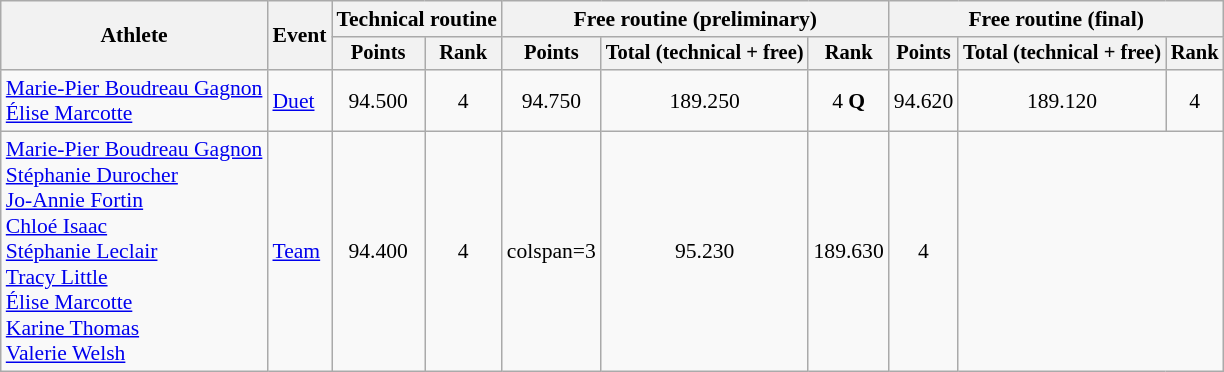<table class="wikitable" style="font-size:90%">
<tr>
<th rowspan=2>Athlete</th>
<th rowspan=2>Event</th>
<th colspan=2>Technical routine</th>
<th colspan=3>Free routine (preliminary)</th>
<th colspan=3>Free routine (final)</th>
</tr>
<tr style="font-size:95%">
<th>Points</th>
<th>Rank</th>
<th>Points</th>
<th>Total (technical + free)</th>
<th>Rank</th>
<th>Points</th>
<th>Total (technical + free)</th>
<th>Rank</th>
</tr>
<tr align=center>
<td align=left><a href='#'>Marie-Pier Boudreau Gagnon</a><br><a href='#'>Élise Marcotte</a></td>
<td align=left><a href='#'>Duet</a></td>
<td>94.500</td>
<td>4</td>
<td>94.750</td>
<td>189.250</td>
<td>4 <strong>Q</strong></td>
<td>94.620</td>
<td>189.120</td>
<td>4</td>
</tr>
<tr align=center>
<td align=left><a href='#'>Marie-Pier Boudreau Gagnon</a><br><a href='#'>Stéphanie Durocher</a><br><a href='#'>Jo-Annie Fortin</a><br><a href='#'>Chloé Isaac</a><br><a href='#'>Stéphanie Leclair</a><br><a href='#'>Tracy Little</a><br><a href='#'>Élise Marcotte</a><br><a href='#'>Karine Thomas</a><br><a href='#'>Valerie Welsh</a></td>
<td align=left><a href='#'>Team</a></td>
<td>94.400</td>
<td>4</td>
<td>colspan=3 </td>
<td>95.230</td>
<td>189.630</td>
<td>4</td>
</tr>
</table>
